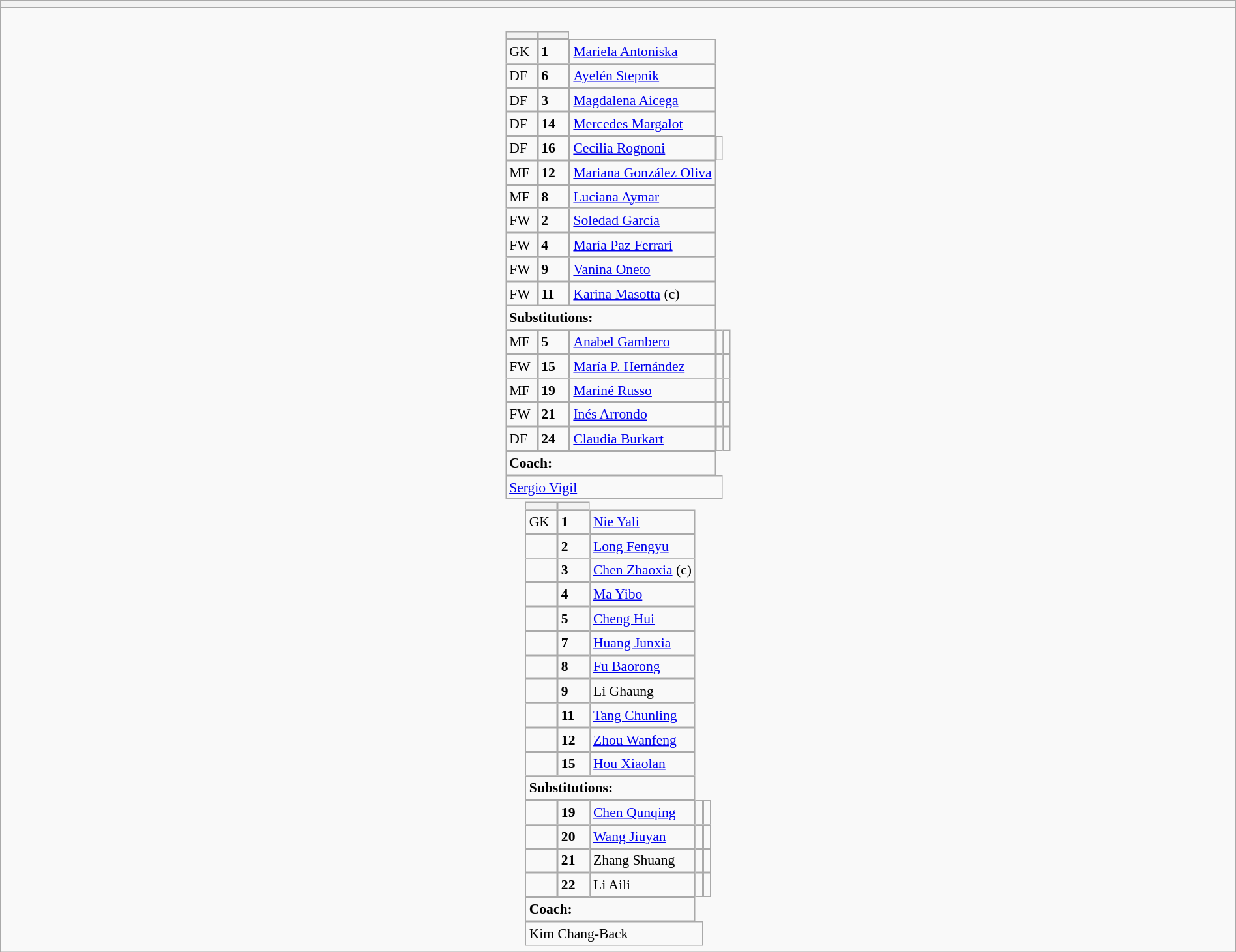<table style="width:100%" class="wikitable collapsible collapsed">
<tr>
<th></th>
</tr>
<tr>
<td><br>






<table style="font-size:90%; margin:0.2em auto;" cellspacing="0" cellpadding="0">
<tr>
<th width="25"></th>
<th width="25"></th>
</tr>
<tr>
<td>GK</td>
<td><strong>1</strong></td>
<td><a href='#'>Mariela Antoniska</a></td>
</tr>
<tr>
<td>DF</td>
<td><strong>6</strong></td>
<td><a href='#'>Ayelén Stepnik</a></td>
</tr>
<tr>
<td>DF</td>
<td><strong>3</strong></td>
<td><a href='#'>Magdalena Aicega</a></td>
</tr>
<tr>
<td>DF</td>
<td><strong>14</strong></td>
<td><a href='#'>Mercedes Margalot</a></td>
</tr>
<tr>
<td>DF</td>
<td><strong>16</strong></td>
<td><a href='#'>Cecilia Rognoni</a></td>
<td></td>
</tr>
<tr>
<td>MF</td>
<td><strong>12</strong></td>
<td><a href='#'>Mariana González Oliva</a></td>
</tr>
<tr>
<td>MF</td>
<td><strong>8</strong></td>
<td><a href='#'>Luciana Aymar</a></td>
</tr>
<tr>
<td>FW</td>
<td><strong>2</strong></td>
<td><a href='#'>Soledad García</a></td>
</tr>
<tr>
<td>FW</td>
<td><strong>4</strong></td>
<td><a href='#'>María Paz Ferrari</a></td>
</tr>
<tr>
<td>FW</td>
<td><strong>9</strong></td>
<td><a href='#'>Vanina Oneto</a></td>
</tr>
<tr>
<td>FW</td>
<td><strong>11</strong></td>
<td><a href='#'>Karina Masotta</a> (c)</td>
</tr>
<tr>
<td colspan=3><strong>Substitutions:</strong></td>
</tr>
<tr>
<td>MF</td>
<td><strong>5</strong></td>
<td><a href='#'>Anabel Gambero</a></td>
<td></td>
<td></td>
</tr>
<tr>
<td>FW</td>
<td><strong>15</strong></td>
<td><a href='#'>María P. Hernández</a></td>
<td></td>
<td></td>
</tr>
<tr>
<td>MF</td>
<td><strong>19</strong></td>
<td><a href='#'>Mariné Russo</a></td>
<td></td>
<td></td>
</tr>
<tr>
<td>FW</td>
<td><strong>21</strong></td>
<td><a href='#'>Inés Arrondo</a></td>
<td></td>
<td></td>
</tr>
<tr>
<td>DF</td>
<td><strong>24</strong></td>
<td><a href='#'>Claudia Burkart</a></td>
<td></td>
<td></td>
</tr>
<tr>
<td colspan=3><strong>Coach:</strong></td>
</tr>
<tr>
<td colspan=4> <a href='#'>Sergio Vigil</a></td>
</tr>
</table>
<table cellspacing="0" cellpadding="0" style="font-size:90%; margin:0.2em auto;">
<tr>
<th width="25"></th>
<th width="25"></th>
</tr>
<tr>
<td>GK</td>
<td><strong>1</strong></td>
<td><a href='#'>Nie Yali</a></td>
</tr>
<tr>
<td></td>
<td><strong>2</strong></td>
<td><a href='#'>Long Fengyu</a></td>
</tr>
<tr>
<td></td>
<td><strong>3</strong></td>
<td><a href='#'>Chen Zhaoxia</a> (c)</td>
</tr>
<tr>
<td></td>
<td><strong>4</strong></td>
<td><a href='#'>Ma Yibo</a></td>
</tr>
<tr>
<td></td>
<td><strong>5</strong></td>
<td><a href='#'>Cheng Hui</a></td>
</tr>
<tr>
<td></td>
<td><strong>7</strong></td>
<td><a href='#'>Huang Junxia</a></td>
</tr>
<tr>
<td></td>
<td><strong>8</strong></td>
<td><a href='#'>Fu Baorong</a></td>
</tr>
<tr>
<td></td>
<td><strong>9</strong></td>
<td>Li Ghaung</td>
</tr>
<tr>
<td></td>
<td><strong>11</strong></td>
<td><a href='#'>Tang Chunling</a></td>
</tr>
<tr>
<td></td>
<td><strong>12</strong></td>
<td><a href='#'>Zhou Wanfeng</a></td>
</tr>
<tr>
<td></td>
<td><strong>15</strong></td>
<td><a href='#'>Hou Xiaolan</a></td>
</tr>
<tr>
<td colspan=3><strong>Substitutions:</strong></td>
</tr>
<tr>
<td></td>
<td><strong>19</strong></td>
<td><a href='#'>Chen Qunqing</a></td>
<td></td>
<td></td>
</tr>
<tr>
<td></td>
<td><strong>20</strong></td>
<td><a href='#'>Wang Jiuyan</a></td>
<td></td>
<td></td>
</tr>
<tr>
<td></td>
<td><strong>21</strong></td>
<td>Zhang Shuang</td>
<td></td>
<td></td>
</tr>
<tr>
<td></td>
<td><strong>22</strong></td>
<td>Li Aili</td>
<td></td>
<td></td>
</tr>
<tr>
<td colspan=3><strong>Coach:</strong></td>
</tr>
<tr>
<td colspan=4> Kim Chang-Back</td>
</tr>
</table>
</td>
</tr>
</table>
